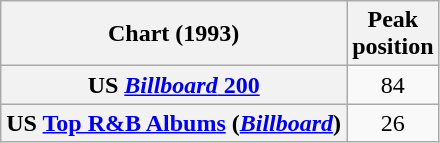<table class="wikitable sortable plainrowheaders" style="text-align:center">
<tr>
<th scope="col">Chart (1993)</th>
<th scope="col">Peak<br> position</th>
</tr>
<tr>
<th scope="row">US <a href='#'><em>Billboard</em> 200</a></th>
<td>84</td>
</tr>
<tr>
<th scope="row">US <a href='#'>Top R&B Albums</a> (<em><a href='#'>Billboard</a></em>)</th>
<td>26</td>
</tr>
</table>
